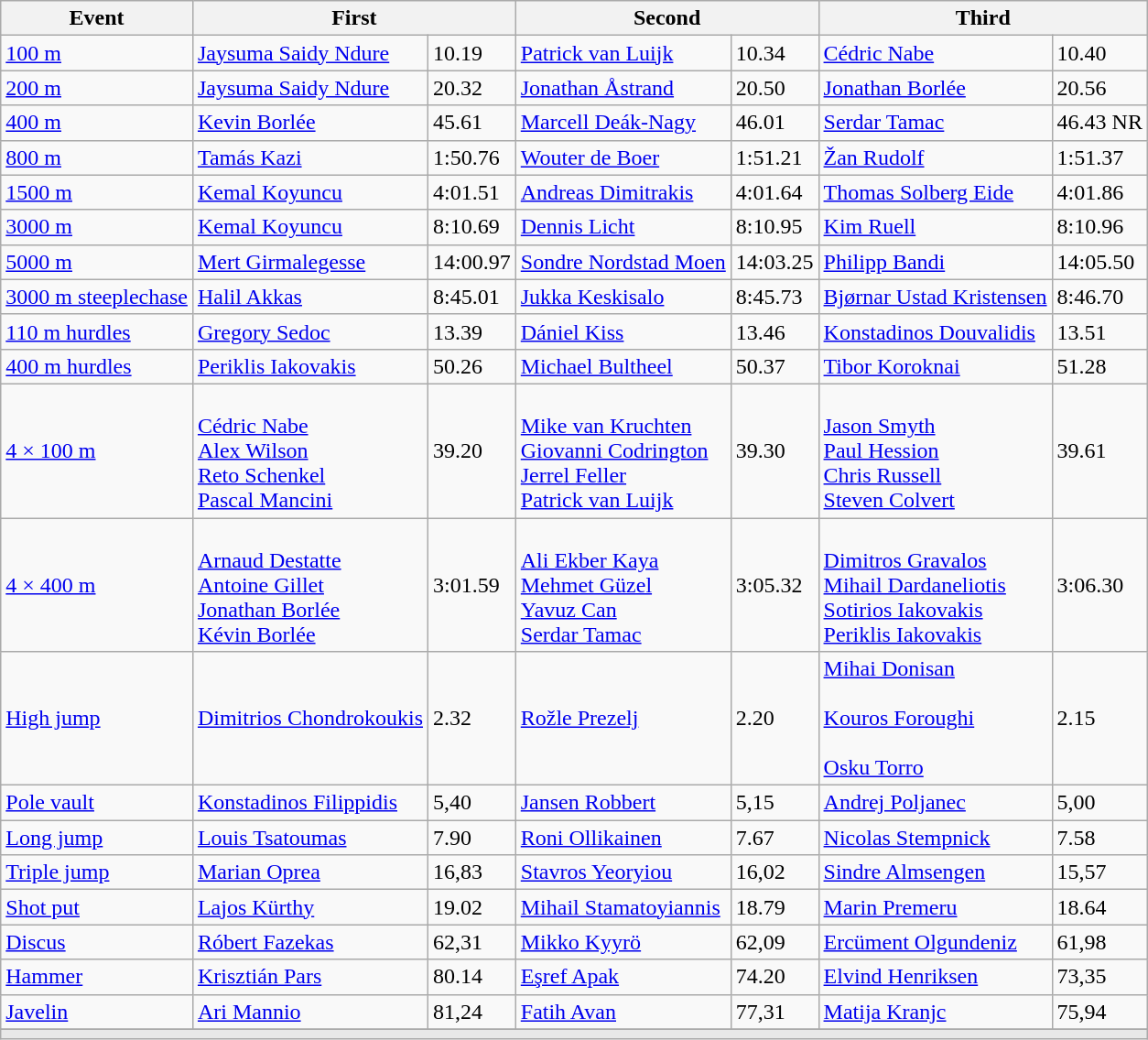<table class=wikitable>
<tr>
<th>Event</th>
<th colspan=2>First</th>
<th colspan=2>Second</th>
<th colspan=2>Third</th>
</tr>
<tr>
<td><a href='#'>100 m</a></td>
<td><a href='#'>Jaysuma Saidy Ndure</a> <br> </td>
<td>10.19</td>
<td><a href='#'>Patrick van Luijk</a> <br> </td>
<td>10.34</td>
<td><a href='#'>Cédric Nabe</a> <br> </td>
<td>10.40</td>
</tr>
<tr>
<td><a href='#'>200 m</a></td>
<td><a href='#'>Jaysuma Saidy Ndure</a> <br> </td>
<td>20.32</td>
<td><a href='#'>Jonathan Åstrand</a> <br> </td>
<td>20.50</td>
<td><a href='#'>Jonathan Borlée</a> <br> </td>
<td>20.56</td>
</tr>
<tr>
<td><a href='#'>400 m</a></td>
<td><a href='#'>Kevin Borlée</a> <br> </td>
<td>45.61</td>
<td><a href='#'>Marcell Deák-Nagy</a> <br> </td>
<td>46.01</td>
<td><a href='#'>Serdar Tamac</a> <br> </td>
<td>46.43 NR</td>
</tr>
<tr>
<td><a href='#'>800 m</a></td>
<td><a href='#'>Tamás Kazi</a> <br> </td>
<td>1:50.76</td>
<td><a href='#'>Wouter de Boer</a> <br> </td>
<td>1:51.21</td>
<td><a href='#'>Žan Rudolf</a> <br> </td>
<td>1:51.37</td>
</tr>
<tr>
<td><a href='#'>1500 m</a></td>
<td><a href='#'>Kemal Koyuncu</a> <br> </td>
<td>4:01.51</td>
<td><a href='#'>Andreas Dimitrakis</a> <br> </td>
<td>4:01.64</td>
<td><a href='#'>Thomas Solberg Eide</a> <br> </td>
<td>4:01.86</td>
</tr>
<tr>
<td><a href='#'>3000 m</a></td>
<td><a href='#'>Kemal Koyuncu</a> <br> </td>
<td>8:10.69</td>
<td><a href='#'>Dennis Licht</a> <br> </td>
<td>8:10.95</td>
<td><a href='#'>Kim Ruell</a> <br> </td>
<td>8:10.96</td>
</tr>
<tr>
<td><a href='#'>5000 m</a></td>
<td><a href='#'>Mert Girmalegesse</a> <br> </td>
<td>14:00.97</td>
<td><a href='#'>Sondre Nordstad Moen</a> <br> </td>
<td>14:03.25</td>
<td><a href='#'>Philipp Bandi</a> <br> </td>
<td>14:05.50</td>
</tr>
<tr>
<td><a href='#'>3000 m steeplechase</a></td>
<td><a href='#'>Halil Akkas</a> <br> </td>
<td>8:45.01</td>
<td><a href='#'>Jukka Keskisalo</a> <br> </td>
<td>8:45.73</td>
<td><a href='#'>Bjørnar Ustad Kristensen</a> <br> </td>
<td>8:46.70</td>
</tr>
<tr>
<td><a href='#'>110 m hurdles</a></td>
<td><a href='#'>Gregory Sedoc</a> <br> </td>
<td>13.39</td>
<td><a href='#'>Dániel Kiss</a> <br> </td>
<td>13.46</td>
<td><a href='#'>Konstadinos Douvalidis</a> <br> </td>
<td>13.51</td>
</tr>
<tr>
<td><a href='#'>400 m hurdles</a></td>
<td><a href='#'>Periklis Iakovakis</a> <br> </td>
<td>50.26</td>
<td><a href='#'>Michael Bultheel</a> <br> </td>
<td>50.37</td>
<td><a href='#'>Tibor Koroknai</a> <br> </td>
<td>51.28</td>
</tr>
<tr>
<td><a href='#'>4 × 100 m</a></td>
<td> <br> <a href='#'>Cédric Nabe</a> <br> <a href='#'>Alex Wilson</a> <br> <a href='#'>Reto Schenkel</a> <br> <a href='#'>Pascal Mancini</a></td>
<td>39.20</td>
<td> <br> <a href='#'>Mike van Kruchten</a> <br> <a href='#'>Giovanni Codrington</a> <br> <a href='#'>Jerrel Feller</a> <br> <a href='#'>Patrick van Luijk</a></td>
<td>39.30</td>
<td> <br> <a href='#'>Jason Smyth</a> <br> <a href='#'>Paul Hession</a> <br> <a href='#'>Chris Russell</a> <br> <a href='#'>Steven Colvert</a></td>
<td>39.61</td>
</tr>
<tr>
<td><a href='#'>4 × 400 m</a></td>
<td> <br> <a href='#'>Arnaud Destatte</a> <br> <a href='#'>Antoine Gillet</a> <br> <a href='#'>Jonathan Borlée</a> <br> <a href='#'>Kévin Borlée</a></td>
<td>3:01.59</td>
<td> <br> <a href='#'>Ali Ekber Kaya</a> <br> <a href='#'>Mehmet Güzel</a> <br> <a href='#'>Yavuz Can</a> <br> <a href='#'>Serdar Tamac</a></td>
<td>3:05.32</td>
<td> <br> <a href='#'>Dimitros Gravalos</a> <br> <a href='#'>Mihail Dardaneliotis</a> <br> <a href='#'>Sotirios Iakovakis</a> <br> <a href='#'>Periklis Iakovakis</a></td>
<td>3:06.30</td>
</tr>
<tr>
<td><a href='#'>High jump</a></td>
<td><a href='#'>Dimitrios Chondrokoukis</a> <br> </td>
<td>2.32</td>
<td><a href='#'>Rožle Prezelj</a> <br> </td>
<td>2.20</td>
<td><a href='#'>Mihai Donisan</a> <br> <br><a href='#'>Kouros Foroughi</a> <br> <br><a href='#'>Osku Torro</a> <br> </td>
<td>2.15</td>
</tr>
<tr>
<td><a href='#'>Pole vault</a></td>
<td><a href='#'>Konstadinos Filippidis</a> <br> </td>
<td>5,40</td>
<td><a href='#'>Jansen Robbert</a> <br> </td>
<td>5,15</td>
<td><a href='#'>Andrej Poljanec</a> <br> </td>
<td>5,00</td>
</tr>
<tr>
<td><a href='#'>Long jump</a></td>
<td><a href='#'>Louis Tsatoumas</a> <br> </td>
<td>7.90</td>
<td><a href='#'>Roni Ollikainen</a> <br> </td>
<td>7.67</td>
<td><a href='#'>Nicolas Stempnick</a> <br> </td>
<td>7.58</td>
</tr>
<tr>
<td><a href='#'>Triple jump</a></td>
<td><a href='#'>Marian Oprea</a> <br> </td>
<td>16,83</td>
<td><a href='#'>Stavros Yeoryiou</a> <br> </td>
<td>16,02</td>
<td><a href='#'>Sindre Almsengen</a> <br> </td>
<td>15,57</td>
</tr>
<tr>
<td><a href='#'>Shot put</a></td>
<td><a href='#'>Lajos Kürthy</a> <br> </td>
<td>19.02</td>
<td><a href='#'>Mihail Stamatoyiannis</a> <br> </td>
<td>18.79</td>
<td><a href='#'>Marin Premeru</a> <br> </td>
<td>18.64</td>
</tr>
<tr>
<td><a href='#'>Discus</a></td>
<td><a href='#'>Róbert Fazekas</a> <br> </td>
<td>62,31</td>
<td><a href='#'>Mikko Kyyrö</a> <br> </td>
<td>62,09</td>
<td><a href='#'>Ercüment Olgundeniz</a> <br> </td>
<td>61,98</td>
</tr>
<tr>
<td><a href='#'>Hammer</a></td>
<td><a href='#'>Krisztián Pars</a> <br> </td>
<td>80.14</td>
<td><a href='#'>Eşref Apak</a> <br> </td>
<td>74.20</td>
<td><a href='#'>Elvind Henriksen</a> <br> </td>
<td>73,35</td>
</tr>
<tr>
<td><a href='#'>Javelin</a></td>
<td><a href='#'>Ari Mannio</a> <br> </td>
<td>81,24</td>
<td><a href='#'>Fatih Avan</a> <br> </td>
<td>77,31</td>
<td><a href='#'>Matija Kranjc</a> <br> </td>
<td>75,94</td>
</tr>
<tr>
</tr>
<tr bgcolor= e8e8e8>
<td colspan=7></td>
</tr>
</table>
